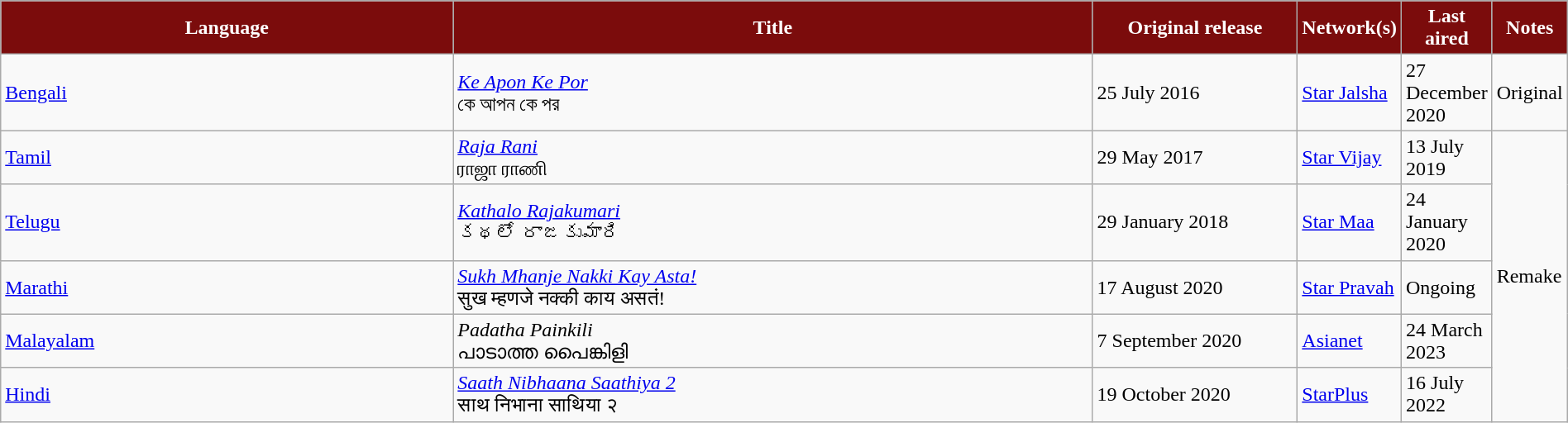<table class="wikitable" style="width: 100%; margin-right: 0;">
<tr style="color:white">
<th style="background:#7b0c0c; width:35%;">Language</th>
<th style="background:#7b0c0c; width:50%;">Title</th>
<th style="background:#7b0c0c; width:64%;">Original release</th>
<th style="background:#7b0c0c; width:12%;">Network(s)</th>
<th style="background:#7b0c0c; width:5%;">Last aired</th>
<th style="background:#7b0c0c; width:5%;">Notes</th>
</tr>
<tr>
<td><a href='#'>Bengali</a></td>
<td><em><a href='#'>Ke Apon Ke Por</a></em> <br> কে আপন কে পর</td>
<td>25 July 2016</td>
<td><a href='#'>Star Jalsha</a></td>
<td>27 December 2020</td>
<td>Original</td>
</tr>
<tr>
<td><a href='#'>Tamil</a></td>
<td><em><a href='#'>Raja Rani</a></em> <br> ராஜா ராணி</td>
<td>29 May 2017</td>
<td><a href='#'>Star Vijay</a></td>
<td>13 July 2019</td>
<td rowspan="5">Remake</td>
</tr>
<tr>
<td><a href='#'>Telugu</a></td>
<td><em><a href='#'>Kathalo Rajakumari</a></em> <br> కథలో రాజకుమారి</td>
<td>29 January 2018</td>
<td><a href='#'>Star Maa</a></td>
<td>24 January 2020</td>
</tr>
<tr>
<td><a href='#'>Marathi</a></td>
<td><em><a href='#'>Sukh Mhanje Nakki Kay Asta!</a></em> <br> सुख म्हणजे नक्की काय असतं!</td>
<td>17 August 2020</td>
<td><a href='#'>Star Pravah</a></td>
<td>Ongoing</td>
</tr>
<tr>
<td><a href='#'>Malayalam</a></td>
<td><em>Padatha Painkili</em> <br> പാടാത്ത പൈങ്കിളി</td>
<td>7 September 2020</td>
<td><a href='#'>Asianet</a></td>
<td>24 March 2023</td>
</tr>
<tr>
<td><a href='#'>Hindi</a></td>
<td><em><a href='#'>Saath Nibhaana Saathiya 2</a></em> <br> साथ निभाना साथिया २</td>
<td>19 October 2020</td>
<td><a href='#'>StarPlus</a></td>
<td>16 July 2022</td>
</tr>
</table>
